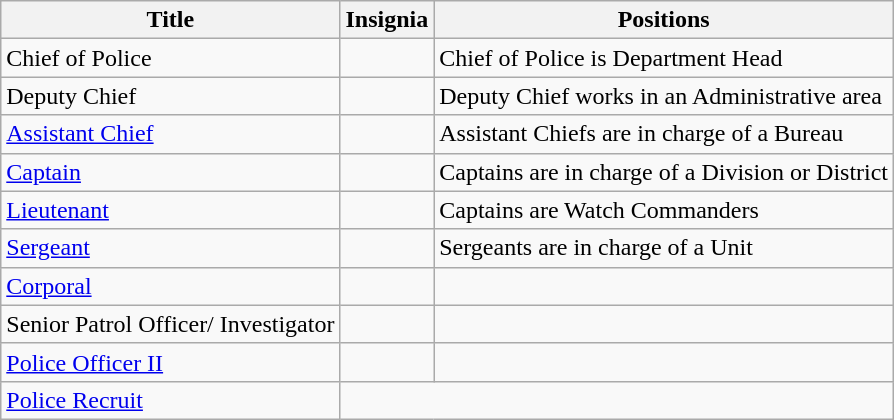<table class="wikitable">
<tr>
<th>Title</th>
<th>Insignia</th>
<th>Positions</th>
</tr>
<tr>
<td>Chief of Police</td>
<td></td>
<td>Chief of Police is Department Head</td>
</tr>
<tr>
<td>Deputy Chief</td>
<td></td>
<td>Deputy Chief works in an Administrative area</td>
</tr>
<tr>
<td><a href='#'>Assistant Chief</a></td>
<td></td>
<td>Assistant Chiefs are in charge of a Bureau</td>
</tr>
<tr>
<td><a href='#'>Captain</a></td>
<td></td>
<td>Captains are in charge of a Division or District</td>
</tr>
<tr>
<td><a href='#'>Lieutenant</a></td>
<td></td>
<td>Captains are Watch Commanders</td>
</tr>
<tr>
<td><a href='#'>Sergeant</a></td>
<td></td>
<td>Sergeants are in charge of a Unit</td>
</tr>
<tr>
<td><a href='#'>Corporal</a></td>
<td></td>
<td></td>
</tr>
<tr>
<td>Senior Patrol Officer/ Investigator</td>
<td></td>
<td></td>
</tr>
<tr>
<td><a href='#'>Police Officer II</a></td>
<td></td>
<td></td>
</tr>
<tr>
<td><a href='#'>Police Recruit</a></td>
</tr>
</table>
